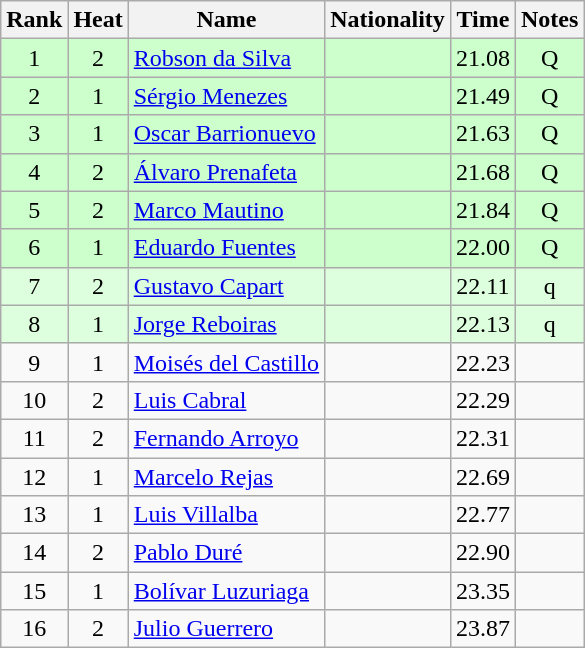<table class="wikitable sortable" style="text-align:center">
<tr>
<th>Rank</th>
<th>Heat</th>
<th>Name</th>
<th>Nationality</th>
<th>Time</th>
<th>Notes</th>
</tr>
<tr bgcolor=ccffcc>
<td>1</td>
<td>2</td>
<td align=left><a href='#'>Robson da Silva</a></td>
<td align=left></td>
<td>21.08</td>
<td>Q</td>
</tr>
<tr bgcolor=ccffcc>
<td>2</td>
<td>1</td>
<td align=left><a href='#'>Sérgio Menezes</a></td>
<td align=left></td>
<td>21.49</td>
<td>Q</td>
</tr>
<tr bgcolor=ccffcc>
<td>3</td>
<td>1</td>
<td align=left><a href='#'>Oscar Barrionuevo</a></td>
<td align=left></td>
<td>21.63</td>
<td>Q</td>
</tr>
<tr bgcolor=ccffcc>
<td>4</td>
<td>2</td>
<td align=left><a href='#'>Álvaro Prenafeta</a></td>
<td align=left></td>
<td>21.68</td>
<td>Q</td>
</tr>
<tr bgcolor=ccffcc>
<td>5</td>
<td>2</td>
<td align=left><a href='#'>Marco Mautino</a></td>
<td align=left></td>
<td>21.84</td>
<td>Q</td>
</tr>
<tr bgcolor=ccffcc>
<td>6</td>
<td>1</td>
<td align=left><a href='#'>Eduardo Fuentes</a></td>
<td align=left></td>
<td>22.00</td>
<td>Q</td>
</tr>
<tr bgcolor=ddffdd>
<td>7</td>
<td>2</td>
<td align=left><a href='#'>Gustavo Capart</a></td>
<td align=left></td>
<td>22.11</td>
<td>q</td>
</tr>
<tr bgcolor=ddffdd>
<td>8</td>
<td>1</td>
<td align=left><a href='#'>Jorge Reboiras</a></td>
<td align=left></td>
<td>22.13</td>
<td>q</td>
</tr>
<tr>
<td>9</td>
<td>1</td>
<td align=left><a href='#'>Moisés del Castillo</a></td>
<td align=left></td>
<td>22.23</td>
<td></td>
</tr>
<tr>
<td>10</td>
<td>2</td>
<td align=left><a href='#'>Luis Cabral</a></td>
<td align=left></td>
<td>22.29</td>
<td></td>
</tr>
<tr>
<td>11</td>
<td>2</td>
<td align=left><a href='#'>Fernando Arroyo</a></td>
<td align=left></td>
<td>22.31</td>
<td></td>
</tr>
<tr>
<td>12</td>
<td>1</td>
<td align=left><a href='#'>Marcelo Rejas</a></td>
<td align=left></td>
<td>22.69</td>
<td></td>
</tr>
<tr>
<td>13</td>
<td>1</td>
<td align=left><a href='#'>Luis Villalba</a></td>
<td align=left></td>
<td>22.77</td>
<td></td>
</tr>
<tr>
<td>14</td>
<td>2</td>
<td align=left><a href='#'>Pablo Duré</a></td>
<td align=left></td>
<td>22.90</td>
<td></td>
</tr>
<tr>
<td>15</td>
<td>1</td>
<td align=left><a href='#'>Bolívar Luzuriaga</a></td>
<td align=left></td>
<td>23.35</td>
<td></td>
</tr>
<tr>
<td>16</td>
<td>2</td>
<td align=left><a href='#'>Julio Guerrero</a></td>
<td align=left></td>
<td>23.87</td>
<td></td>
</tr>
</table>
